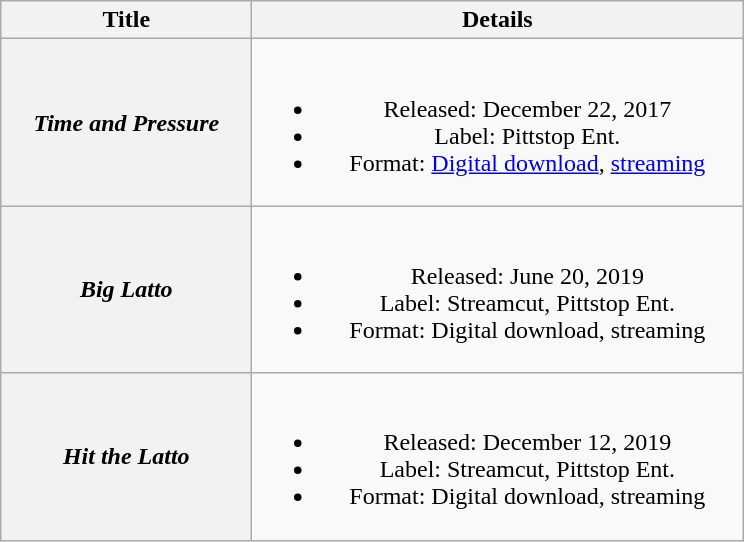<table class="wikitable plainrowheaders" style="text-align:center">
<tr>
<th scope="col" style="width:10em">Title</th>
<th scope="col" style="width:20em">Details</th>
</tr>
<tr>
<th scope="row"><em>Time and Pressure</em></th>
<td><br><ul><li>Released: December 22, 2017</li><li>Label: Pittstop Ent.</li><li>Format: <a href='#'>Digital download</a>, <a href='#'>streaming</a></li></ul></td>
</tr>
<tr>
<th scope="row"><em>Big Latto</em></th>
<td><br><ul><li>Released: June 20, 2019</li><li>Label: Streamcut, Pittstop Ent.</li><li>Format: Digital download, streaming</li></ul></td>
</tr>
<tr>
<th scope="row"><em>Hit the Latto</em></th>
<td><br><ul><li>Released: December 12, 2019</li><li>Label: Streamcut, Pittstop Ent.</li><li>Format: Digital download, streaming</li></ul></td>
</tr>
</table>
